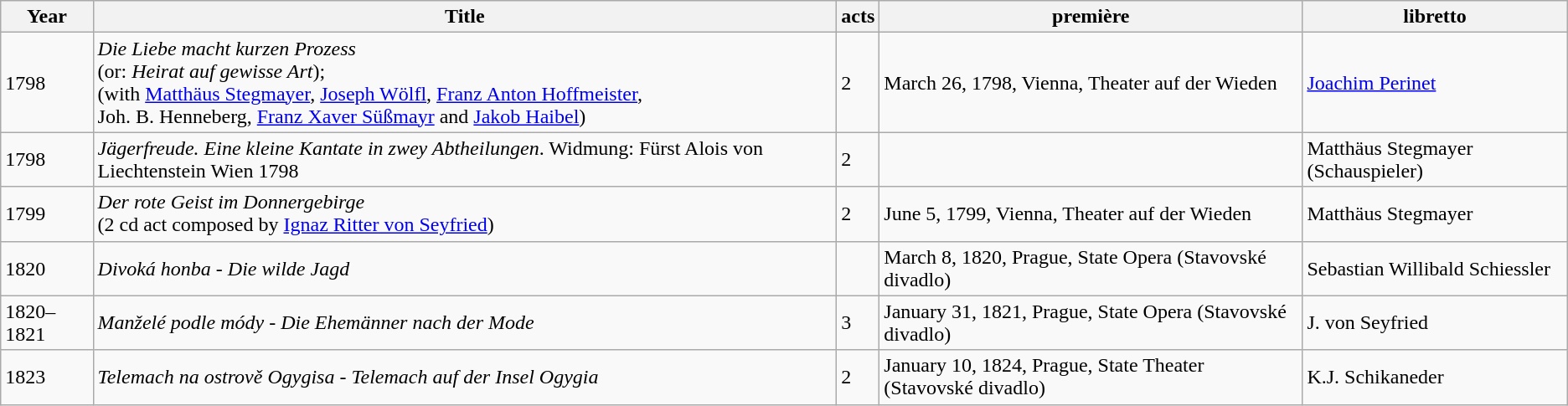<table class="wikitable">
<tr>
<th>Year</th>
<th>Title</th>
<th>acts</th>
<th>première</th>
<th>libretto</th>
</tr>
<tr>
<td>1798</td>
<td><em>Die Liebe macht kurzen Prozess</em><br>(or: <em>Heirat auf gewisse Art</em>);<br> (with <a href='#'>Matthäus Stegmayer</a>, <a href='#'>Joseph Wölfl</a>, <a href='#'>Franz Anton Hoffmeister</a>,<br> Joh. B. Henneberg, <a href='#'>Franz Xaver Süßmayr</a> and <a href='#'>Jakob Haibel</a>)</td>
<td>2</td>
<td>March 26, 1798, Vienna, Theater auf der Wieden</td>
<td><a href='#'>Joachim Perinet</a></td>
</tr>
<tr>
<td>1798</td>
<td><em>Jägerfreude. Eine kleine Kantate in zwey Abtheilungen</em>. Widmung: Fürst Alois von Liechtenstein Wien 1798</td>
<td>2</td>
<td></td>
<td>Matthäus Stegmayer (Schauspieler)</td>
</tr>
<tr>
<td>1799</td>
<td><em>Der rote Geist im Donnergebirge</em><br>(2 cd act composed by <a href='#'>Ignaz Ritter von Seyfried</a>)</td>
<td>2</td>
<td>June 5, 1799, Vienna, Theater auf der Wieden</td>
<td>Matthäus Stegmayer</td>
</tr>
<tr>
<td>1820</td>
<td><em>Divoká honba - Die wilde Jagd</em></td>
<td></td>
<td>March 8, 1820, Prague, State Opera (Stavovské divadlo)</td>
<td>Sebastian Willibald Schiessler</td>
</tr>
<tr>
<td>1820–1821</td>
<td><em>Manželé podle módy - Die Ehemänner nach der Mode</em></td>
<td>3</td>
<td>January 31, 1821, Prague, State Opera (Stavovské divadlo)</td>
<td>J. von Seyfried</td>
</tr>
<tr>
<td>1823</td>
<td><em>Telemach na ostrově Ogygisa - Telemach auf der Insel Ogygia</em></td>
<td>2</td>
<td>January 10, 1824, Prague, State Theater (Stavovské divadlo)</td>
<td>K.J. Schikaneder</td>
</tr>
</table>
